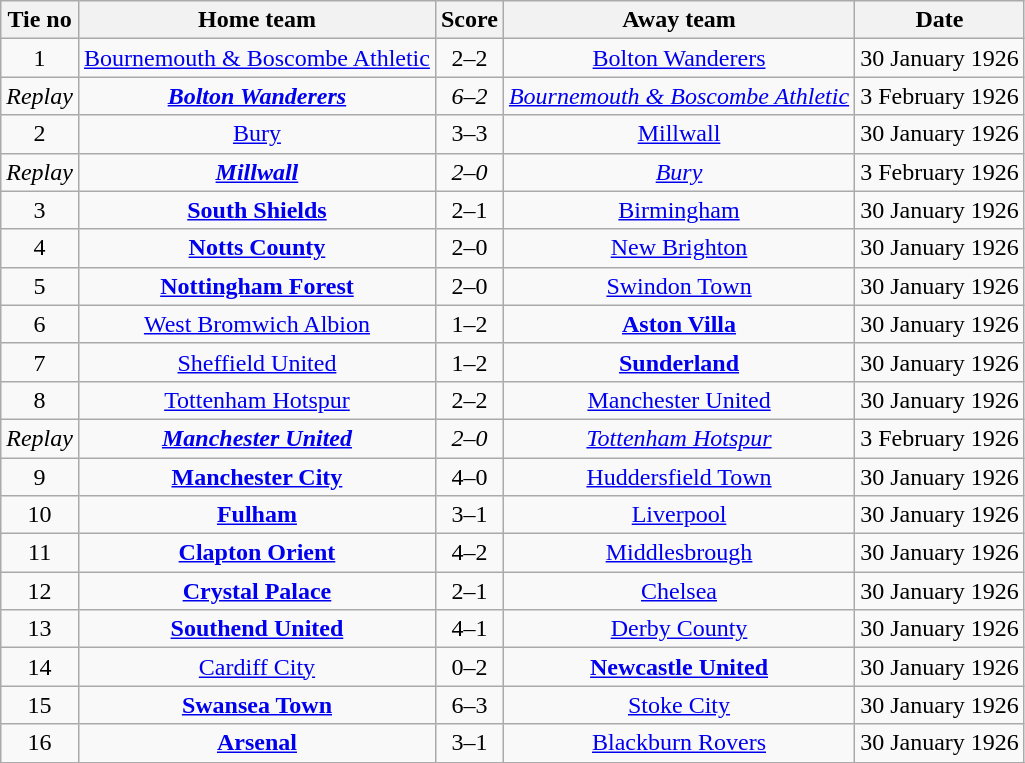<table class="wikitable" style="text-align: center">
<tr>
<th>Tie no</th>
<th>Home team</th>
<th>Score</th>
<th>Away team</th>
<th>Date</th>
</tr>
<tr>
<td>1</td>
<td><a href='#'>Bournemouth & Boscombe Athletic</a></td>
<td>2–2</td>
<td><a href='#'>Bolton Wanderers</a></td>
<td>30 January 1926</td>
</tr>
<tr>
<td><em>Replay</em></td>
<td><strong><em><a href='#'>Bolton Wanderers</a></em></strong></td>
<td><em>6–2</em></td>
<td><em><a href='#'>Bournemouth & Boscombe Athletic</a></em></td>
<td>3 February 1926</td>
</tr>
<tr>
<td>2</td>
<td><a href='#'>Bury</a></td>
<td>3–3</td>
<td><a href='#'>Millwall</a></td>
<td>30 January 1926</td>
</tr>
<tr>
<td><em>Replay</em></td>
<td><strong><em><a href='#'>Millwall</a></em></strong></td>
<td><em>2–0</em></td>
<td><em><a href='#'>Bury</a></em></td>
<td>3 February 1926</td>
</tr>
<tr>
<td>3</td>
<td><strong><a href='#'>South Shields</a></strong></td>
<td>2–1</td>
<td><a href='#'>Birmingham</a></td>
<td>30 January 1926</td>
</tr>
<tr>
<td>4</td>
<td><strong><a href='#'>Notts County</a></strong></td>
<td>2–0</td>
<td><a href='#'>New Brighton</a></td>
<td>30 January 1926</td>
</tr>
<tr>
<td>5</td>
<td><strong><a href='#'>Nottingham Forest</a></strong></td>
<td>2–0</td>
<td><a href='#'>Swindon Town</a></td>
<td>30 January 1926</td>
</tr>
<tr>
<td>6</td>
<td><a href='#'>West Bromwich Albion</a></td>
<td>1–2</td>
<td><strong><a href='#'>Aston Villa</a></strong></td>
<td>30 January 1926</td>
</tr>
<tr>
<td>7</td>
<td><a href='#'>Sheffield United</a></td>
<td>1–2</td>
<td><strong><a href='#'>Sunderland</a></strong></td>
<td>30 January 1926</td>
</tr>
<tr>
<td>8</td>
<td><a href='#'>Tottenham Hotspur</a></td>
<td>2–2</td>
<td><a href='#'>Manchester United</a></td>
<td>30 January 1926</td>
</tr>
<tr>
<td><em>Replay</em></td>
<td><strong><em><a href='#'>Manchester United</a></em></strong></td>
<td><em>2–0</em></td>
<td><em><a href='#'>Tottenham Hotspur</a></em></td>
<td>3 February 1926</td>
</tr>
<tr>
<td>9</td>
<td><strong><a href='#'>Manchester City</a></strong></td>
<td>4–0</td>
<td><a href='#'>Huddersfield Town</a></td>
<td>30 January 1926</td>
</tr>
<tr>
<td>10</td>
<td><strong><a href='#'>Fulham</a></strong></td>
<td>3–1</td>
<td><a href='#'>Liverpool</a></td>
<td>30 January 1926</td>
</tr>
<tr>
<td>11</td>
<td><strong><a href='#'>Clapton Orient</a></strong></td>
<td>4–2</td>
<td><a href='#'>Middlesbrough</a></td>
<td>30 January 1926</td>
</tr>
<tr>
<td>12</td>
<td><strong><a href='#'>Crystal Palace</a></strong></td>
<td>2–1</td>
<td><a href='#'>Chelsea</a></td>
<td>30 January 1926</td>
</tr>
<tr>
<td>13</td>
<td><strong><a href='#'>Southend United</a></strong></td>
<td>4–1</td>
<td><a href='#'>Derby County</a></td>
<td>30 January 1926</td>
</tr>
<tr>
<td>14</td>
<td><a href='#'>Cardiff City</a></td>
<td>0–2</td>
<td><strong><a href='#'>Newcastle United</a></strong></td>
<td>30 January 1926</td>
</tr>
<tr>
<td>15</td>
<td><strong><a href='#'>Swansea Town</a></strong></td>
<td>6–3</td>
<td><a href='#'>Stoke City</a></td>
<td>30 January 1926</td>
</tr>
<tr>
<td>16</td>
<td><strong><a href='#'>Arsenal</a></strong></td>
<td>3–1</td>
<td><a href='#'>Blackburn Rovers</a></td>
<td>30 January 1926</td>
</tr>
<tr>
</tr>
</table>
